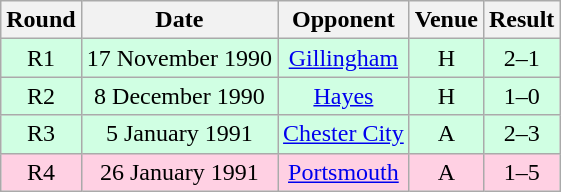<table class="wikitable" style="text-align:center">
<tr>
<th>Round</th>
<th>Date</th>
<th>Opponent</th>
<th>Venue</th>
<th>Result</th>
</tr>
<tr style="background-color: #d0ffe3;">
<td>R1</td>
<td>17 November 1990</td>
<td><a href='#'>Gillingham</a></td>
<td>H</td>
<td>2–1</td>
</tr>
<tr style="background-color: #d0ffe3;">
<td>R2</td>
<td>8 December 1990</td>
<td><a href='#'>Hayes</a></td>
<td>H</td>
<td>1–0</td>
</tr>
<tr style="background-color: #d0ffe3;">
<td>R3</td>
<td>5 January 1991</td>
<td><a href='#'>Chester City</a></td>
<td>A</td>
<td>2–3</td>
</tr>
<tr style="background-color: #ffd0e3;">
<td>R4</td>
<td>26 January 1991</td>
<td><a href='#'>Portsmouth</a></td>
<td>A</td>
<td>1–5</td>
</tr>
</table>
